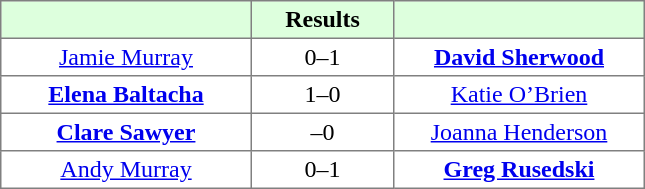<table border="1" cellpadding="3" style="border-collapse: collapse; text-align:center;">
<tr style="background:#dfd;">
<th style="width:10em;"></th>
<th style="width:5.5em;">Results</th>
<th style="width:10em;"></th>
</tr>
<tr>
<td><a href='#'>Jamie Murray</a></td>
<td>0–1</td>
<td><strong><a href='#'>David Sherwood</a></strong></td>
</tr>
<tr>
<td><strong><a href='#'>Elena Baltacha</a></strong></td>
<td>1–0</td>
<td><a href='#'>Katie O’Brien</a></td>
</tr>
<tr>
<td><strong> <a href='#'>Clare Sawyer</a> </strong></td>
<td>–0</td>
<td><a href='#'>Joanna Henderson</a></td>
</tr>
<tr>
<td><a href='#'>Andy Murray</a></td>
<td>0–1</td>
<td><strong><a href='#'>Greg Rusedski</a></strong></td>
</tr>
</table>
